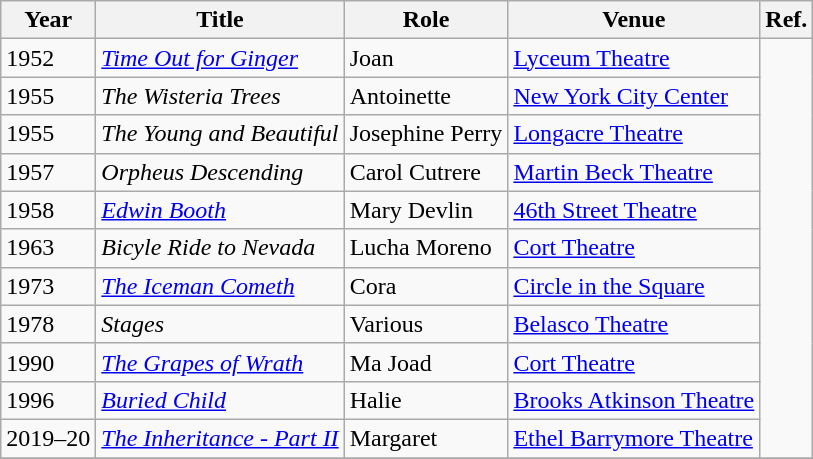<table class="wikitable sortable">
<tr>
<th>Year</th>
<th>Title</th>
<th>Role</th>
<th>Venue</th>
<th>Ref.</th>
</tr>
<tr>
<td>1952</td>
<td><em><a href='#'>Time Out for Ginger</a></em></td>
<td>Joan</td>
<td><a href='#'>Lyceum Theatre</a></td>
<td rowspan=11></td>
</tr>
<tr>
<td>1955</td>
<td><em>The Wisteria Trees</em></td>
<td>Antoinette</td>
<td><a href='#'>New York City Center</a></td>
</tr>
<tr>
<td>1955</td>
<td><em>The Young and Beautiful</em></td>
<td>Josephine Perry</td>
<td><a href='#'>Longacre Theatre</a></td>
</tr>
<tr>
<td>1957</td>
<td><em>Orpheus Descending</em></td>
<td>Carol Cutrere</td>
<td><a href='#'>Martin Beck Theatre</a></td>
</tr>
<tr>
<td>1958</td>
<td><em><a href='#'>Edwin Booth</a></em></td>
<td>Mary Devlin</td>
<td><a href='#'>46th Street Theatre</a></td>
</tr>
<tr>
<td>1963</td>
<td><em>Bicyle Ride to Nevada</em></td>
<td>Lucha Moreno</td>
<td><a href='#'>Cort Theatre</a></td>
</tr>
<tr>
<td>1973</td>
<td><em><a href='#'>The Iceman Cometh</a></em></td>
<td>Cora</td>
<td><a href='#'>Circle in the Square</a></td>
</tr>
<tr>
<td>1978</td>
<td><em>Stages</em></td>
<td>Various</td>
<td><a href='#'>Belasco Theatre</a></td>
</tr>
<tr>
<td>1990</td>
<td><em><a href='#'>The Grapes of Wrath</a></em></td>
<td>Ma Joad</td>
<td><a href='#'>Cort Theatre</a></td>
</tr>
<tr>
<td>1996</td>
<td><em><a href='#'>Buried Child</a></em></td>
<td>Halie</td>
<td><a href='#'>Brooks Atkinson Theatre</a></td>
</tr>
<tr>
<td>2019–20</td>
<td><em><a href='#'>The Inheritance - Part II</a></em></td>
<td>Margaret</td>
<td><a href='#'>Ethel Barrymore Theatre</a></td>
</tr>
<tr>
</tr>
</table>
